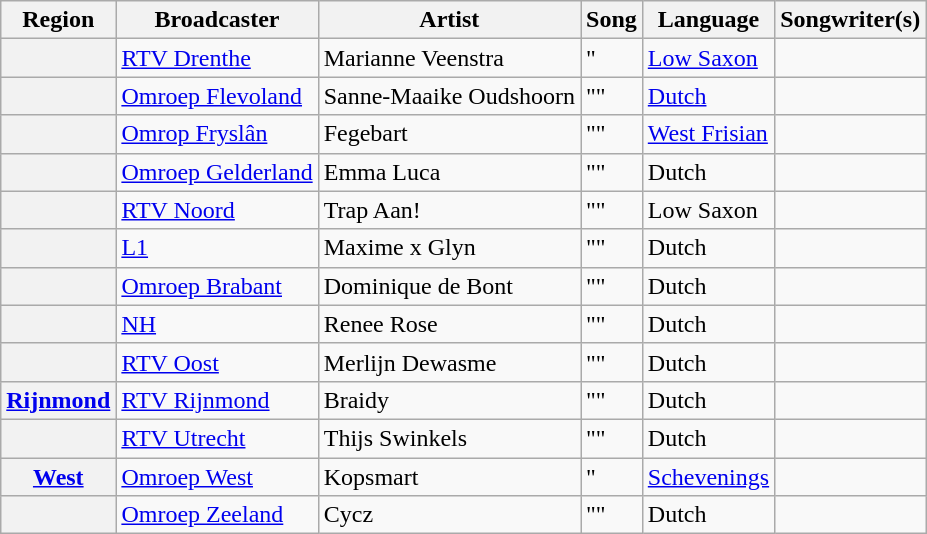<table class="wikitable plainrowheaders unsortable">
<tr>
<th scope="col">Region</th>
<th scope="col">Broadcaster</th>
<th scope="col">Artist</th>
<th scope="col">Song</th>
<th scope="col">Language</th>
<th scope="col">Songwriter(s)</th>
</tr>
<tr>
<th scope="row"></th>
<td><a href='#'>RTV Drenthe</a></td>
<td>Marianne Veenstra</td>
<td>"</td>
<td><a href='#'>Low Saxon</a></td>
<td></td>
</tr>
<tr>
<th scope="row"></th>
<td><a href='#'>Omroep Flevoland</a></td>
<td>Sanne-Maaike Oudshoorn</td>
<td>""</td>
<td><a href='#'>Dutch</a></td>
<td></td>
</tr>
<tr>
<th scope="row"></th>
<td><a href='#'>Omrop Fryslân</a></td>
<td>Fegebart</td>
<td>""</td>
<td><a href='#'>West Frisian</a></td>
<td></td>
</tr>
<tr>
<th scope="row"></th>
<td><a href='#'>Omroep Gelderland</a></td>
<td>Emma Luca</td>
<td>""</td>
<td>Dutch</td>
<td></td>
</tr>
<tr>
<th scope="row"></th>
<td><a href='#'>RTV Noord</a></td>
<td>Trap Aan!</td>
<td>""</td>
<td>Low Saxon</td>
<td></td>
</tr>
<tr>
<th scope="row"></th>
<td><a href='#'>L1</a></td>
<td>Maxime x Glyn</td>
<td>""</td>
<td>Dutch</td>
<td></td>
</tr>
<tr>
<th scope="row"></th>
<td><a href='#'>Omroep Brabant</a></td>
<td>Dominique de Bont</td>
<td>""</td>
<td>Dutch</td>
<td></td>
</tr>
<tr>
<th scope="row"></th>
<td><a href='#'>NH</a></td>
<td>Renee Rose</td>
<td>""</td>
<td>Dutch</td>
<td></td>
</tr>
<tr>
<th scope="row"></th>
<td><a href='#'>RTV Oost</a></td>
<td>Merlijn Dewasme</td>
<td>""</td>
<td>Dutch</td>
<td></td>
</tr>
<tr>
<th scope="row"> <a href='#'>Rijnmond</a></th>
<td><a href='#'>RTV Rijnmond</a></td>
<td>Braidy</td>
<td>""</td>
<td>Dutch</td>
<td></td>
</tr>
<tr>
<th scope="row"></th>
<td><a href='#'>RTV Utrecht</a></td>
<td>Thijs Swinkels</td>
<td>""</td>
<td>Dutch</td>
<td></td>
</tr>
<tr>
<th scope="row"> <a href='#'>West</a></th>
<td><a href='#'>Omroep West</a></td>
<td>Kopsmart</td>
<td>"</td>
<td><a href='#'>Schevenings</a></td>
<td></td>
</tr>
<tr>
<th scope="row"></th>
<td><a href='#'>Omroep Zeeland</a></td>
<td>Cycz</td>
<td>""</td>
<td>Dutch</td>
<td></td>
</tr>
</table>
